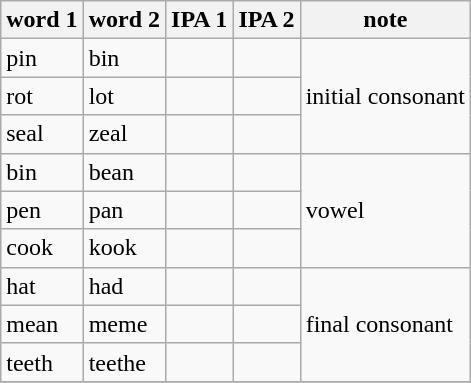<table class="wikitable">
<tr>
<th>word 1</th>
<th>word 2</th>
<th>IPA 1</th>
<th>IPA 2</th>
<th>note</th>
</tr>
<tr>
<td>pin</td>
<td>bin</td>
<td></td>
<td></td>
<td rowspan="3">initial consonant</td>
</tr>
<tr>
<td>rot</td>
<td>lot</td>
<td></td>
<td></td>
</tr>
<tr>
<td>seal</td>
<td>zeal</td>
<td></td>
<td></td>
</tr>
<tr>
<td>bin</td>
<td>bean</td>
<td></td>
<td></td>
<td rowspan="3">vowel</td>
</tr>
<tr>
<td>pen</td>
<td>pan</td>
<td></td>
<td></td>
</tr>
<tr>
<td>cook</td>
<td>kook</td>
<td></td>
<td></td>
</tr>
<tr>
<td>hat</td>
<td>had</td>
<td></td>
<td></td>
<td rowspan="3">final consonant</td>
</tr>
<tr>
<td>mean</td>
<td>meme</td>
<td></td>
<td></td>
</tr>
<tr>
<td>teeth</td>
<td>teethe</td>
<td></td>
<td></td>
</tr>
<tr>
</tr>
</table>
